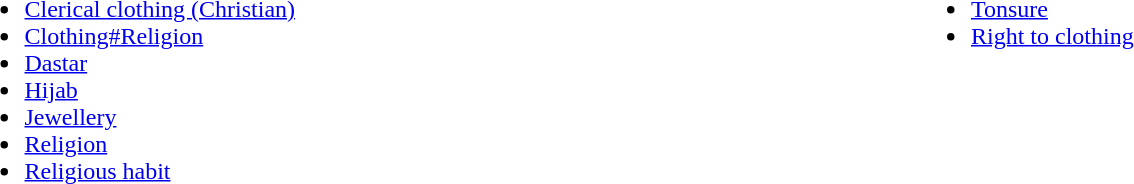<table width=100%>
<tr valign=top>
<td width=50%><br><ul><li><a href='#'>Clerical clothing (Christian)</a></li><li><a href='#'>Clothing#Religion</a></li><li><a href='#'>Dastar</a></li><li><a href='#'>Hijab</a></li><li><a href='#'>Jewellery</a></li><li><a href='#'>Religion</a></li><li><a href='#'>Religious habit</a></li></ul></td>
<td width=50%><br><ul><li><a href='#'>Tonsure</a></li><li><a href='#'>Right to clothing</a></li></ul></td>
</tr>
</table>
